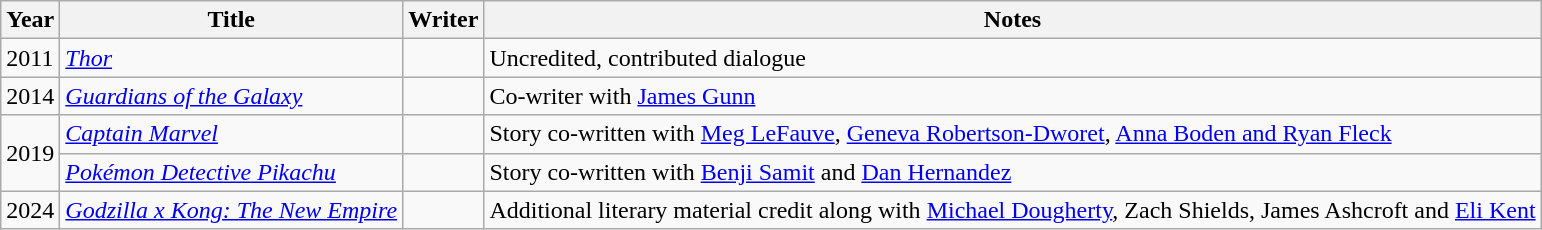<table class="wikitable sortable">
<tr>
<th>Year</th>
<th>Title</th>
<th>Writer</th>
<th>Notes</th>
</tr>
<tr>
<td>2011</td>
<td><em><a href='#'>Thor</a></em></td>
<td></td>
<td>Uncredited, contributed dialogue</td>
</tr>
<tr>
<td>2014</td>
<td><em><a href='#'>Guardians of the Galaxy</a></em></td>
<td></td>
<td>Co-writer with <a href='#'>James Gunn</a></td>
</tr>
<tr>
<td rowspan="2">2019</td>
<td><em><a href='#'>Captain Marvel</a></em></td>
<td></td>
<td>Story co-written with <a href='#'>Meg LeFauve</a>, <a href='#'>Geneva Robertson-Dworet</a>, <a href='#'>Anna Boden and Ryan Fleck</a></td>
</tr>
<tr>
<td><em><a href='#'>Pokémon Detective Pikachu</a></em></td>
<td></td>
<td>Story co-written with <a href='#'>Benji Samit</a> and <a href='#'>Dan Hernandez</a></td>
</tr>
<tr>
<td>2024</td>
<td><em><a href='#'>Godzilla x Kong: The New Empire</a></em></td>
<td></td>
<td>Additional literary material credit along with <a href='#'>Michael Dougherty</a>, Zach Shields, James Ashcroft and <a href='#'>Eli Kent</a></td>
</tr>
</table>
